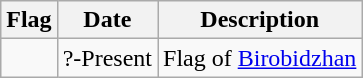<table class="wikitable">
<tr>
<th><strong>Flag</strong></th>
<th><strong>Date</strong></th>
<th>Description</th>
</tr>
<tr>
<td></td>
<td>?-Present</td>
<td>Flag of <a href='#'>Birobidzhan</a></td>
</tr>
</table>
